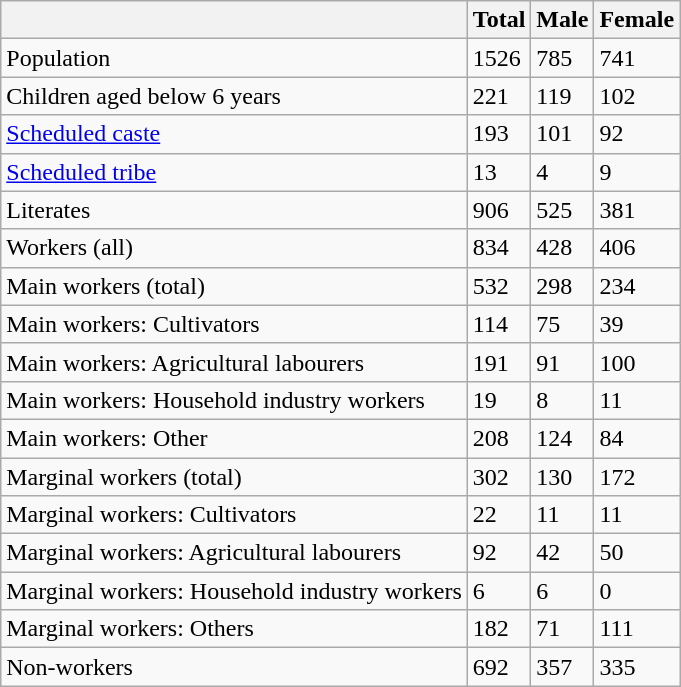<table class="wikitable sortable">
<tr>
<th></th>
<th>Total</th>
<th>Male</th>
<th>Female</th>
</tr>
<tr>
<td>Population</td>
<td>1526</td>
<td>785</td>
<td>741</td>
</tr>
<tr>
<td>Children aged below 6 years</td>
<td>221</td>
<td>119</td>
<td>102</td>
</tr>
<tr>
<td><a href='#'>Scheduled caste</a></td>
<td>193</td>
<td>101</td>
<td>92</td>
</tr>
<tr>
<td><a href='#'>Scheduled tribe</a></td>
<td>13</td>
<td>4</td>
<td>9</td>
</tr>
<tr>
<td>Literates</td>
<td>906</td>
<td>525</td>
<td>381</td>
</tr>
<tr>
<td>Workers (all)</td>
<td>834</td>
<td>428</td>
<td>406</td>
</tr>
<tr>
<td>Main workers (total)</td>
<td>532</td>
<td>298</td>
<td>234</td>
</tr>
<tr>
<td>Main workers: Cultivators</td>
<td>114</td>
<td>75</td>
<td>39</td>
</tr>
<tr>
<td>Main workers: Agricultural labourers</td>
<td>191</td>
<td>91</td>
<td>100</td>
</tr>
<tr>
<td>Main workers: Household industry workers</td>
<td>19</td>
<td>8</td>
<td>11</td>
</tr>
<tr>
<td>Main workers: Other</td>
<td>208</td>
<td>124</td>
<td>84</td>
</tr>
<tr>
<td>Marginal workers (total)</td>
<td>302</td>
<td>130</td>
<td>172</td>
</tr>
<tr>
<td>Marginal workers: Cultivators</td>
<td>22</td>
<td>11</td>
<td>11</td>
</tr>
<tr>
<td>Marginal workers: Agricultural labourers</td>
<td>92</td>
<td>42</td>
<td>50</td>
</tr>
<tr>
<td>Marginal workers: Household industry workers</td>
<td>6</td>
<td>6</td>
<td>0</td>
</tr>
<tr>
<td>Marginal workers: Others</td>
<td>182</td>
<td>71</td>
<td>111</td>
</tr>
<tr>
<td>Non-workers</td>
<td>692</td>
<td>357</td>
<td>335</td>
</tr>
</table>
